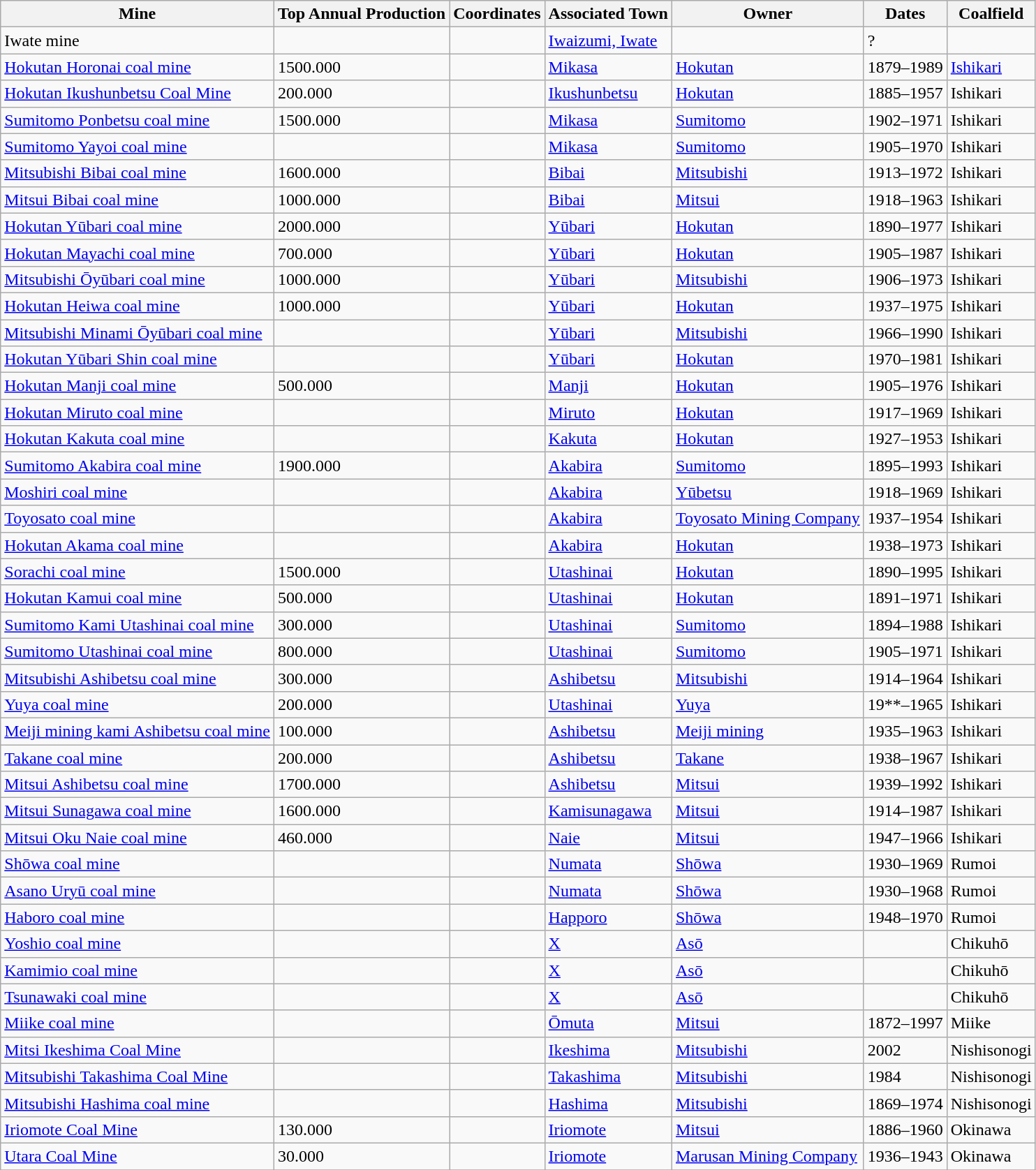<table class="wikitable sortable">
<tr>
<th><strong>Mine</strong></th>
<th><strong>Top Annual Production</strong></th>
<th><strong>Coordinates</strong></th>
<th><strong>Associated Town</strong></th>
<th><strong>Owner</strong></th>
<th><span><strong>Dates</strong></span></th>
<th><strong>Coalfield</strong></th>
</tr>
<tr>
<td>Iwate mine</td>
<td></td>
<td></td>
<td><a href='#'>Iwaizumi, Iwate</a></td>
<td></td>
<td>?</td>
<td></td>
</tr>
<tr>
<td><a href='#'>Hokutan Horonai coal mine</a></td>
<td>1500.000</td>
<td></td>
<td><a href='#'>Mikasa</a></td>
<td><a href='#'>Hokutan</a></td>
<td>1879–1989</td>
<td><a href='#'>Ishikari</a></td>
</tr>
<tr>
<td><a href='#'>Hokutan Ikushunbetsu Coal Mine</a></td>
<td>200.000</td>
<td></td>
<td><a href='#'>Ikushunbetsu</a></td>
<td><a href='#'>Hokutan</a></td>
<td>1885–1957</td>
<td>Ishikari</td>
</tr>
<tr>
<td><a href='#'>Sumitomo Ponbetsu coal mine</a></td>
<td>1500.000</td>
<td></td>
<td><a href='#'>Mikasa</a></td>
<td><a href='#'>Sumitomo</a></td>
<td>1902–1971</td>
<td>Ishikari</td>
</tr>
<tr>
<td><a href='#'>Sumitomo Yayoi coal mine</a></td>
<td></td>
<td></td>
<td><a href='#'>Mikasa</a></td>
<td><a href='#'>Sumitomo</a></td>
<td>1905–1970</td>
<td>Ishikari</td>
</tr>
<tr>
<td><a href='#'>Mitsubishi Bibai coal mine</a></td>
<td>1600.000</td>
<td></td>
<td><a href='#'>Bibai</a></td>
<td><a href='#'>Mitsubishi</a></td>
<td>1913–1972</td>
<td>Ishikari</td>
</tr>
<tr>
<td><a href='#'>Mitsui Bibai coal mine</a></td>
<td>1000.000</td>
<td></td>
<td><a href='#'>Bibai</a></td>
<td><a href='#'>Mitsui</a></td>
<td>1918–1963</td>
<td>Ishikari</td>
</tr>
<tr>
<td><a href='#'>Hokutan Yūbari coal mine</a></td>
<td>2000.000</td>
<td></td>
<td><a href='#'>Yūbari</a></td>
<td><a href='#'>Hokutan</a></td>
<td>1890–1977</td>
<td>Ishikari</td>
</tr>
<tr>
<td><a href='#'>Hokutan Mayachi coal mine</a></td>
<td>700.000</td>
<td></td>
<td><a href='#'>Yūbari</a></td>
<td><a href='#'>Hokutan</a></td>
<td>1905–1987</td>
<td>Ishikari</td>
</tr>
<tr>
<td><a href='#'>Mitsubishi Ōyūbari coal mine</a></td>
<td>1000.000</td>
<td></td>
<td><a href='#'>Yūbari</a></td>
<td><a href='#'>Mitsubishi</a></td>
<td>1906–1973</td>
<td>Ishikari</td>
</tr>
<tr>
<td><a href='#'>Hokutan Heiwa coal mine</a></td>
<td>1000.000</td>
<td></td>
<td><a href='#'>Yūbari</a></td>
<td><a href='#'>Hokutan</a></td>
<td>1937–1975</td>
<td>Ishikari</td>
</tr>
<tr>
<td><a href='#'>Mitsubishi Minami Ōyūbari coal mine</a></td>
<td></td>
<td></td>
<td><a href='#'>Yūbari</a></td>
<td><a href='#'>Mitsubishi</a></td>
<td>1966–1990</td>
<td>Ishikari</td>
</tr>
<tr>
<td><a href='#'>Hokutan Yūbari Shin coal mine</a></td>
<td></td>
<td></td>
<td><a href='#'>Yūbari</a></td>
<td><a href='#'>Hokutan</a></td>
<td>1970–1981</td>
<td>Ishikari</td>
</tr>
<tr>
<td><a href='#'>Hokutan Manji coal mine</a></td>
<td>500.000</td>
<td></td>
<td><a href='#'>Manji</a></td>
<td><a href='#'>Hokutan</a></td>
<td>1905–1976</td>
<td>Ishikari</td>
</tr>
<tr>
<td><a href='#'>Hokutan Miruto coal mine</a></td>
<td></td>
<td></td>
<td><a href='#'>Miruto</a></td>
<td><a href='#'>Hokutan</a></td>
<td>1917–1969</td>
<td>Ishikari</td>
</tr>
<tr>
<td><a href='#'>Hokutan Kakuta coal mine</a></td>
<td></td>
<td></td>
<td><a href='#'>Kakuta</a></td>
<td><a href='#'>Hokutan</a></td>
<td>1927–1953</td>
<td>Ishikari</td>
</tr>
<tr>
<td><a href='#'>Sumitomo Akabira coal mine</a></td>
<td>1900.000</td>
<td></td>
<td><a href='#'>Akabira</a></td>
<td><a href='#'>Sumitomo</a></td>
<td>1895–1993</td>
<td>Ishikari</td>
</tr>
<tr>
<td><a href='#'>Moshiri coal mine</a></td>
<td></td>
<td></td>
<td><a href='#'>Akabira</a></td>
<td><a href='#'>Yūbetsu</a></td>
<td>1918–1969</td>
<td>Ishikari</td>
</tr>
<tr>
<td><a href='#'>Toyosato coal mine</a></td>
<td></td>
<td></td>
<td><a href='#'>Akabira</a></td>
<td><a href='#'>Toyosato Mining Company</a></td>
<td>1937–1954</td>
<td>Ishikari</td>
</tr>
<tr>
<td><a href='#'>Hokutan Akama coal mine</a></td>
<td></td>
<td></td>
<td><a href='#'>Akabira</a></td>
<td><a href='#'>Hokutan</a></td>
<td>1938–1973</td>
<td>Ishikari</td>
</tr>
<tr>
<td><a href='#'>Sorachi coal mine</a></td>
<td>1500.000</td>
<td></td>
<td><a href='#'>Utashinai</a></td>
<td><a href='#'>Hokutan</a></td>
<td>1890–1995</td>
<td>Ishikari</td>
</tr>
<tr>
<td><a href='#'>Hokutan Kamui coal mine</a></td>
<td>500.000</td>
<td></td>
<td><a href='#'>Utashinai</a></td>
<td><a href='#'>Hokutan</a></td>
<td>1891–1971</td>
<td>Ishikari</td>
</tr>
<tr>
<td><a href='#'>Sumitomo Kami Utashinai coal mine</a></td>
<td>300.000</td>
<td></td>
<td><a href='#'>Utashinai</a></td>
<td><a href='#'>Sumitomo</a></td>
<td>1894–1988</td>
<td>Ishikari</td>
</tr>
<tr>
<td><a href='#'>Sumitomo Utashinai coal mine</a></td>
<td>800.000</td>
<td></td>
<td><a href='#'>Utashinai</a></td>
<td><a href='#'>Sumitomo</a></td>
<td>1905–1971</td>
<td>Ishikari</td>
</tr>
<tr>
<td><a href='#'>Mitsubishi Ashibetsu coal mine</a></td>
<td>300.000</td>
<td></td>
<td><a href='#'>Ashibetsu</a></td>
<td><a href='#'>Mitsubishi</a></td>
<td>1914–1964</td>
<td>Ishikari</td>
</tr>
<tr>
<td><a href='#'>Yuya coal mine</a></td>
<td>200.000</td>
<td></td>
<td><a href='#'>Utashinai</a></td>
<td><a href='#'>Yuya</a></td>
<td>19**–1965</td>
<td>Ishikari</td>
</tr>
<tr>
<td><a href='#'>Meiji mining kami Ashibetsu coal mine</a></td>
<td>100.000</td>
<td></td>
<td><a href='#'>Ashibetsu</a></td>
<td><a href='#'>Meiji mining</a></td>
<td>1935–1963</td>
<td>Ishikari</td>
</tr>
<tr>
<td><a href='#'>Takane coal mine</a></td>
<td>200.000</td>
<td></td>
<td><a href='#'>Ashibetsu</a></td>
<td><a href='#'>Takane</a></td>
<td>1938–1967</td>
<td>Ishikari</td>
</tr>
<tr>
<td><a href='#'>Mitsui Ashibetsu coal mine</a></td>
<td>1700.000</td>
<td></td>
<td><a href='#'>Ashibetsu</a></td>
<td><a href='#'>Mitsui</a></td>
<td>1939–1992</td>
<td>Ishikari</td>
</tr>
<tr>
<td><a href='#'>Mitsui Sunagawa coal mine</a></td>
<td>1600.000</td>
<td></td>
<td><a href='#'>Kamisunagawa</a></td>
<td><a href='#'>Mitsui</a></td>
<td>1914–1987</td>
<td>Ishikari</td>
</tr>
<tr>
<td><a href='#'>Mitsui Oku Naie coal mine</a></td>
<td>460.000</td>
<td></td>
<td><a href='#'>Naie</a></td>
<td><a href='#'>Mitsui</a></td>
<td>1947–1966</td>
<td>Ishikari</td>
</tr>
<tr>
<td><a href='#'>Shōwa coal mine</a></td>
<td></td>
<td></td>
<td><a href='#'>Numata</a></td>
<td><a href='#'>Shōwa</a></td>
<td>1930–1969</td>
<td>Rumoi</td>
</tr>
<tr>
<td><a href='#'>Asano Uryū coal mine</a></td>
<td></td>
<td></td>
<td><a href='#'>Numata</a></td>
<td><a href='#'>Shōwa</a></td>
<td>1930–1968</td>
<td>Rumoi</td>
</tr>
<tr>
<td><a href='#'>Haboro coal mine</a></td>
<td></td>
<td></td>
<td><a href='#'>Happoro</a></td>
<td><a href='#'>Shōwa</a></td>
<td>1948–1970</td>
<td>Rumoi</td>
</tr>
<tr>
<td><a href='#'>Yoshio coal mine</a></td>
<td></td>
<td></td>
<td><a href='#'>X</a></td>
<td><a href='#'>Asō</a></td>
<td></td>
<td>Chikuhō</td>
</tr>
<tr>
<td><a href='#'>Kamimio coal mine</a></td>
<td></td>
<td></td>
<td><a href='#'>X</a></td>
<td><a href='#'>Asō</a></td>
<td></td>
<td>Chikuhō</td>
</tr>
<tr>
<td><a href='#'>Tsunawaki coal mine</a></td>
<td></td>
<td></td>
<td><a href='#'>X</a></td>
<td><a href='#'>Asō</a></td>
<td></td>
<td>Chikuhō</td>
</tr>
<tr>
<td><a href='#'>Miike coal mine</a></td>
<td></td>
<td></td>
<td><a href='#'>Ōmuta</a></td>
<td><a href='#'>Mitsui</a></td>
<td>1872–1997</td>
<td>Miike</td>
</tr>
<tr>
<td><a href='#'>Mitsi Ikeshima Coal Mine</a></td>
<td></td>
<td></td>
<td><a href='#'>Ikeshima</a></td>
<td><a href='#'>Mitsubishi</a></td>
<td>2002</td>
<td>Nishisonogi</td>
</tr>
<tr>
<td><a href='#'>Mitsubishi Takashima Coal Mine</a></td>
<td></td>
<td></td>
<td><a href='#'>Takashima</a></td>
<td><a href='#'>Mitsubishi</a></td>
<td>1984</td>
<td>Nishisonogi</td>
</tr>
<tr>
<td><a href='#'>Mitsubishi Hashima coal mine</a></td>
<td></td>
<td></td>
<td><a href='#'>Hashima</a></td>
<td><a href='#'>Mitsubishi</a></td>
<td>1869–1974</td>
<td>Nishisonogi</td>
</tr>
<tr>
<td><a href='#'>Iriomote Coal Mine</a></td>
<td>130.000</td>
<td></td>
<td><a href='#'>Iriomote</a></td>
<td><a href='#'>Mitsui</a></td>
<td>1886–1960</td>
<td>Okinawa</td>
</tr>
<tr>
<td><a href='#'>Utara Coal Mine</a></td>
<td>30.000</td>
<td></td>
<td><a href='#'>Iriomote</a></td>
<td><a href='#'>Marusan Mining Company</a></td>
<td>1936–1943</td>
<td>Okinawa</td>
</tr>
<tr>
</tr>
</table>
